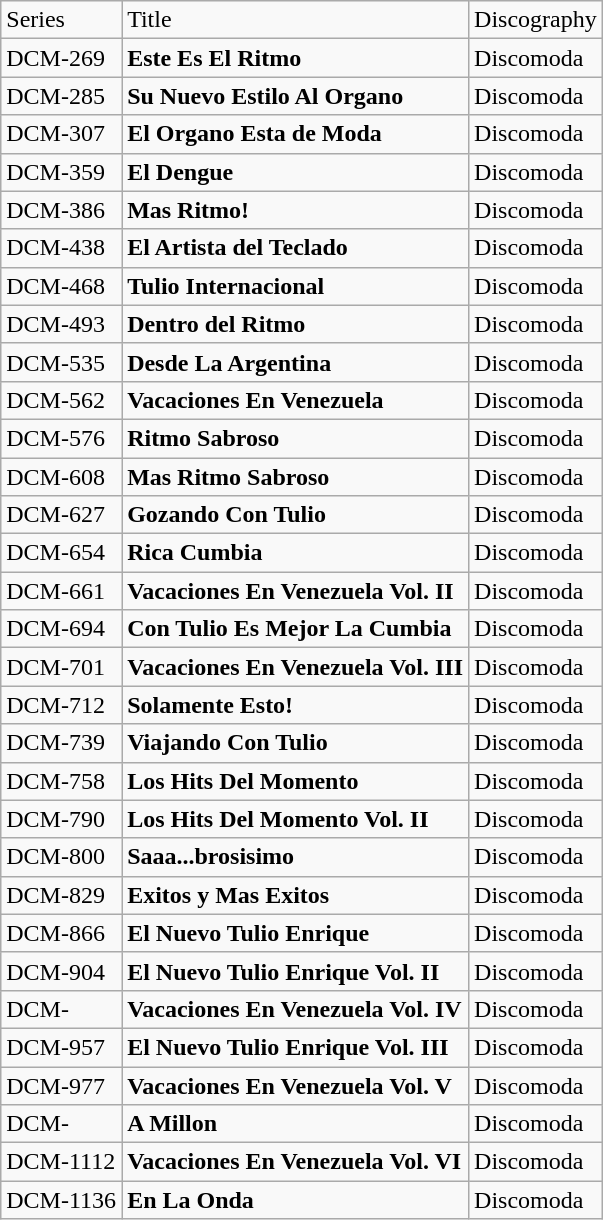<table class="wikitable">
<tr>
<td color="#f3f300">Series</td>
<td>Title</td>
<td>Discography</td>
</tr>
<tr>
<td>DCM-269</td>
<td><strong>Este Es El Ritmo</strong></td>
<td>Discomoda</td>
</tr>
<tr>
<td>DCM-285</td>
<td><strong>Su Nuevo Estilo Al Organo</strong></td>
<td>Discomoda</td>
</tr>
<tr>
<td>DCM-307</td>
<td><strong>El Organo Esta de Moda</strong></td>
<td>Discomoda</td>
</tr>
<tr>
<td>DCM-359</td>
<td><strong>El Dengue</strong></td>
<td>Discomoda</td>
</tr>
<tr>
<td>DCM-386</td>
<td><strong>Mas Ritmo!</strong></td>
<td>Discomoda</td>
</tr>
<tr>
<td>DCM-438</td>
<td><strong>El Artista del Teclado</strong></td>
<td>Discomoda</td>
</tr>
<tr>
<td>DCM-468</td>
<td><strong>Tulio Internacional</strong></td>
<td>Discomoda</td>
</tr>
<tr>
<td>DCM-493</td>
<td><strong>Dentro del Ritmo</strong></td>
<td>Discomoda</td>
</tr>
<tr>
<td>DCM-535</td>
<td><strong>Desde La Argentina</strong></td>
<td>Discomoda</td>
</tr>
<tr>
<td>DCM-562</td>
<td><strong>Vacaciones En Venezuela</strong></td>
<td>Discomoda</td>
</tr>
<tr>
<td>DCM-576</td>
<td><strong>Ritmo Sabroso</strong></td>
<td>Discomoda</td>
</tr>
<tr>
<td>DCM-608</td>
<td><strong>Mas Ritmo Sabroso</strong></td>
<td>Discomoda</td>
</tr>
<tr>
<td>DCM-627</td>
<td><strong>Gozando Con Tulio</strong></td>
<td>Discomoda</td>
</tr>
<tr>
<td>DCM-654</td>
<td><strong>Rica Cumbia</strong></td>
<td>Discomoda</td>
</tr>
<tr>
<td>DCM-661</td>
<td><strong>Vacaciones En Venezuela Vol. II</strong></td>
<td>Discomoda</td>
</tr>
<tr>
<td>DCM-694</td>
<td><strong>Con Tulio Es Mejor La Cumbia</strong></td>
<td>Discomoda</td>
</tr>
<tr>
<td>DCM-701</td>
<td><strong>Vacaciones En Venezuela Vol. III</strong></td>
<td>Discomoda</td>
</tr>
<tr>
<td>DCM-712</td>
<td><strong>Solamente Esto!</strong></td>
<td>Discomoda</td>
</tr>
<tr>
<td>DCM-739</td>
<td><strong>Viajando Con Tulio</strong></td>
<td>Discomoda</td>
</tr>
<tr>
<td>DCM-758</td>
<td><strong>Los Hits Del Momento</strong></td>
<td>Discomoda</td>
</tr>
<tr>
<td>DCM-790</td>
<td><strong>Los Hits Del Momento Vol. II</strong></td>
<td>Discomoda</td>
</tr>
<tr>
<td>DCM-800</td>
<td><strong>Saaa...brosisimo</strong></td>
<td>Discomoda</td>
</tr>
<tr>
<td>DCM-829</td>
<td><strong>Exitos y Mas Exitos</strong></td>
<td>Discomoda</td>
</tr>
<tr>
<td>DCM-866</td>
<td><strong>El Nuevo Tulio Enrique</strong></td>
<td>Discomoda</td>
</tr>
<tr>
<td>DCM-904</td>
<td><strong>El Nuevo Tulio Enrique Vol. II</strong></td>
<td>Discomoda</td>
</tr>
<tr>
<td>DCM-</td>
<td><strong>Vacaciones En Venezuela Vol. IV</strong></td>
<td>Discomoda</td>
</tr>
<tr>
<td>DCM-957</td>
<td><strong>El Nuevo Tulio Enrique Vol. III</strong></td>
<td>Discomoda</td>
</tr>
<tr>
<td>DCM-977</td>
<td><strong>Vacaciones En Venezuela Vol. V</strong></td>
<td>Discomoda</td>
</tr>
<tr>
<td>DCM-</td>
<td><strong>A Millon</strong></td>
<td>Discomoda</td>
</tr>
<tr>
<td>DCM-1112</td>
<td><strong>Vacaciones En Venezuela Vol. VI</strong></td>
<td>Discomoda</td>
</tr>
<tr>
<td>DCM-1136</td>
<td><strong>En La Onda</strong></td>
<td>Discomoda</td>
</tr>
</table>
